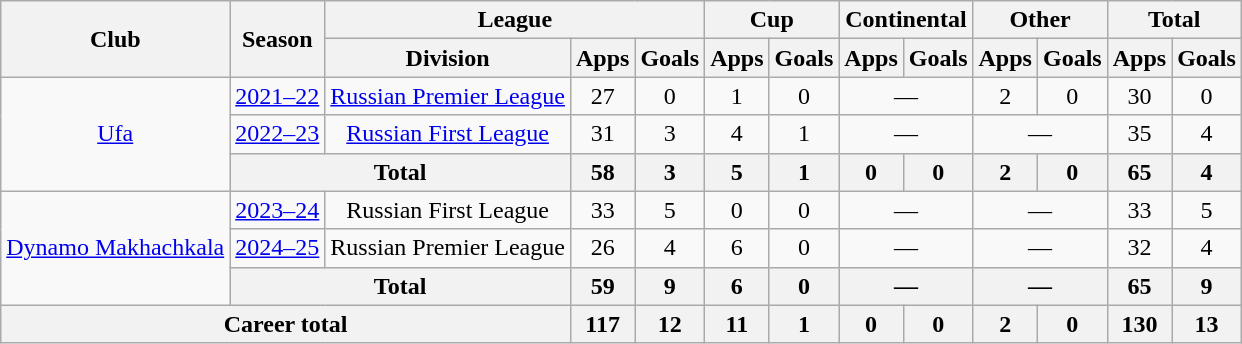<table class="wikitable" style="text-align: center;">
<tr>
<th rowspan="2">Club</th>
<th rowspan="2">Season</th>
<th colspan="3">League</th>
<th colspan="2">Cup</th>
<th colspan="2">Continental</th>
<th colspan="2">Other</th>
<th colspan="2">Total</th>
</tr>
<tr>
<th>Division</th>
<th>Apps</th>
<th>Goals</th>
<th>Apps</th>
<th>Goals</th>
<th>Apps</th>
<th>Goals</th>
<th>Apps</th>
<th>Goals</th>
<th>Apps</th>
<th>Goals</th>
</tr>
<tr>
<td rowspan="3"><a href='#'>Ufa</a></td>
<td><a href='#'>2021–22</a></td>
<td><a href='#'>Russian Premier League</a></td>
<td>27</td>
<td>0</td>
<td>1</td>
<td>0</td>
<td colspan="2">—</td>
<td>2</td>
<td>0</td>
<td>30</td>
<td>0</td>
</tr>
<tr>
<td><a href='#'>2022–23</a></td>
<td><a href='#'>Russian First League</a></td>
<td>31</td>
<td>3</td>
<td>4</td>
<td>1</td>
<td colspan="2">—</td>
<td colspan="2">—</td>
<td>35</td>
<td>4</td>
</tr>
<tr>
<th colspan=2>Total</th>
<th>58</th>
<th>3</th>
<th>5</th>
<th>1</th>
<th>0</th>
<th>0</th>
<th>2</th>
<th>0</th>
<th>65</th>
<th>4</th>
</tr>
<tr>
<td rowspan="3"><a href='#'>Dynamo Makhachkala</a></td>
<td><a href='#'>2023–24</a></td>
<td>Russian First League</td>
<td>33</td>
<td>5</td>
<td>0</td>
<td>0</td>
<td colspan="2">—</td>
<td colspan="2">—</td>
<td>33</td>
<td>5</td>
</tr>
<tr>
<td><a href='#'>2024–25</a></td>
<td>Russian Premier League</td>
<td>26</td>
<td>4</td>
<td>6</td>
<td>0</td>
<td colspan="2">—</td>
<td colspan="2">—</td>
<td>32</td>
<td>4</td>
</tr>
<tr>
<th colspan="2">Total</th>
<th>59</th>
<th>9</th>
<th>6</th>
<th>0</th>
<th colspan="2">—</th>
<th colspan="2">—</th>
<th>65</th>
<th>9</th>
</tr>
<tr>
<th colspan="3">Career total</th>
<th>117</th>
<th>12</th>
<th>11</th>
<th>1</th>
<th>0</th>
<th>0</th>
<th>2</th>
<th>0</th>
<th>130</th>
<th>13</th>
</tr>
</table>
